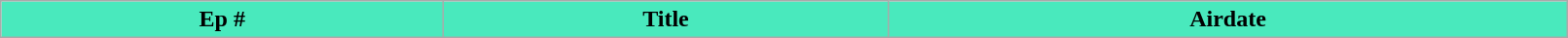<table class="wikitable plainrowheaders" style="width:85%; background:#fff;">
<tr>
<th style="background:#49E9BD"><span>Ep #</span></th>
<th style="background:#49E9BD"><span>Title</span></th>
<th style="background:#49E9BD"><span>Airdate</span><br>






</th>
</tr>
</table>
